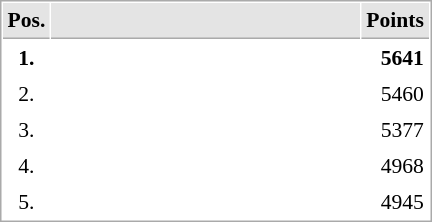<table cellspacing="1" cellpadding="3" style="border:1px solid #AAAAAA;font-size:90%">
<tr bgcolor="#E4E4E4">
<th style="border-bottom:1px solid #AAAAAA" width=10>Pos.</th>
<th style="border-bottom:1px solid #AAAAAA" width=200></th>
<th style="border-bottom:1px solid #AAAAAA" width=20>Points</th>
</tr>
<tr>
<td align="center"><strong>1.</strong></td>
<td><strong></strong></td>
<td align="right"><strong>5641</strong></td>
</tr>
<tr>
<td align="center">2.</td>
<td></td>
<td align="right">5460</td>
</tr>
<tr>
<td align="center">3.</td>
<td></td>
<td align="right">5377</td>
</tr>
<tr>
<td align="center">4.</td>
<td></td>
<td align="right">4968</td>
</tr>
<tr>
<td align="center">5.</td>
<td></td>
<td align="right">4945</td>
</tr>
</table>
